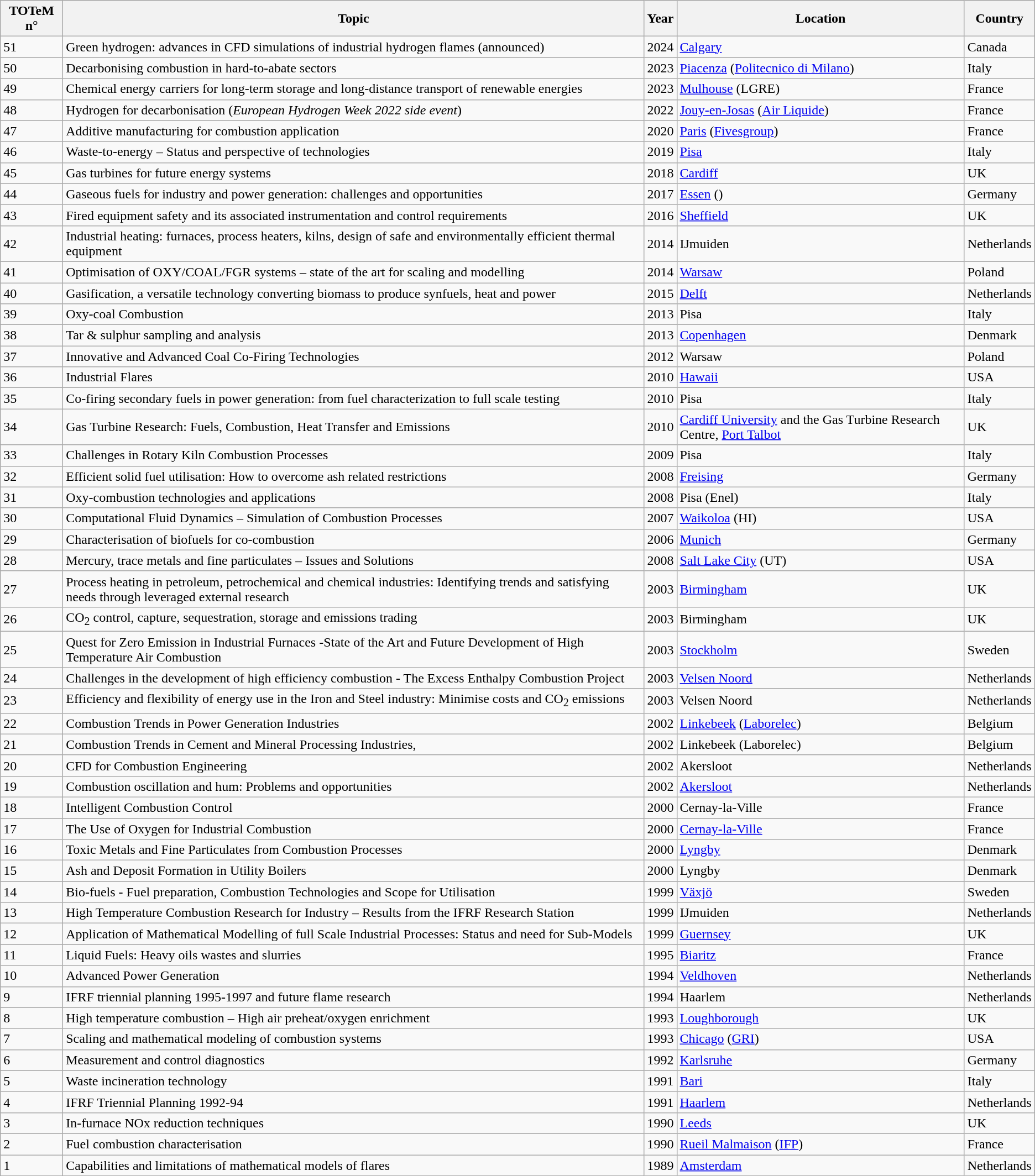<table class="wikitable sortable mw-collapsible">
<tr>
<th>TOTeM n°</th>
<th>Topic</th>
<th>Year</th>
<th>Location</th>
<th>Country</th>
</tr>
<tr>
<td>51</td>
<td>Green hydrogen: advances in CFD simulations of industrial hydrogen flames (announced)</td>
<td>2024</td>
<td><a href='#'>Calgary</a></td>
<td>Canada</td>
</tr>
<tr>
<td>50</td>
<td>Decarbonising combustion in hard-to-abate sectors</td>
<td>2023</td>
<td><a href='#'>Piacenza</a> (<a href='#'>Politecnico di Milano</a>)</td>
<td>Italy</td>
</tr>
<tr>
<td>49</td>
<td>Chemical energy carriers for long-term storage and long-distance transport of renewable energies</td>
<td>2023</td>
<td><a href='#'>Mulhouse</a> (LGRE)</td>
<td>France</td>
</tr>
<tr>
<td>48</td>
<td>Hydrogen for decarbonisation (<em>European Hydrogen Week 2022 side event</em>)</td>
<td>2022</td>
<td><a href='#'>Jouy-en-Josas</a> (<a href='#'>Air Liquide</a>)</td>
<td>France</td>
</tr>
<tr>
<td>47</td>
<td>Additive manufacturing for combustion application</td>
<td>2020</td>
<td><a href='#'>Paris</a> (<a href='#'>Fivesgroup</a>)</td>
<td>France</td>
</tr>
<tr>
<td>46</td>
<td>Waste-to-energy – Status and perspective of technologies</td>
<td>2019</td>
<td><a href='#'>Pisa</a></td>
<td>Italy</td>
</tr>
<tr>
<td>45</td>
<td>Gas turbines for future energy systems</td>
<td>2018</td>
<td><a href='#'>Cardiff</a></td>
<td>UK</td>
</tr>
<tr>
<td>44</td>
<td>Gaseous fuels for industry and power generation: challenges and opportunities</td>
<td>2017</td>
<td><a href='#'>Essen</a> ()</td>
<td>Germany</td>
</tr>
<tr>
<td>43</td>
<td>Fired equipment safety and its associated instrumentation and control requirements</td>
<td>2016</td>
<td><a href='#'>Sheffield</a></td>
<td>UK</td>
</tr>
<tr>
<td>42</td>
<td>Industrial heating: furnaces, process heaters, kilns, design of safe and environmentally efficient thermal equipment</td>
<td>2014</td>
<td>IJmuiden</td>
<td>Netherlands</td>
</tr>
<tr>
<td>41</td>
<td>Optimisation of OXY/COAL/FGR systems – state of the art for scaling and modelling</td>
<td>2014</td>
<td><a href='#'>Warsaw</a></td>
<td>Poland</td>
</tr>
<tr>
<td>40</td>
<td>Gasification, a versatile technology converting biomass to produce synfuels, heat and power</td>
<td>2015</td>
<td><a href='#'>Delft</a></td>
<td>Netherlands</td>
</tr>
<tr>
<td>39</td>
<td>Oxy-coal Combustion</td>
<td>2013</td>
<td>Pisa</td>
<td>Italy</td>
</tr>
<tr>
<td>38</td>
<td>Tar & sulphur sampling and analysis</td>
<td>2013</td>
<td><a href='#'>Copenhagen</a></td>
<td>Denmark</td>
</tr>
<tr>
<td>37</td>
<td>Innovative and Advanced Coal Co-Firing Technologies</td>
<td>2012</td>
<td>Warsaw</td>
<td>Poland</td>
</tr>
<tr>
<td>36</td>
<td>Industrial Flares</td>
<td>2010</td>
<td><a href='#'>Hawaii</a></td>
<td>USA</td>
</tr>
<tr>
<td>35</td>
<td>Co-firing secondary fuels in power generation: from fuel characterization to full scale testing</td>
<td>2010</td>
<td>Pisa</td>
<td>Italy</td>
</tr>
<tr>
<td>34</td>
<td>Gas Turbine Research: Fuels, Combustion, Heat Transfer and Emissions</td>
<td>2010</td>
<td><a href='#'>Cardiff University</a> and the Gas Turbine Research Centre, <a href='#'>Port Talbot</a></td>
<td>UK</td>
</tr>
<tr>
<td>33</td>
<td>Challenges in Rotary Kiln Combustion Processes</td>
<td>2009</td>
<td>Pisa</td>
<td>Italy</td>
</tr>
<tr>
<td>32</td>
<td>Efficient solid fuel utilisation: How to overcome ash related restrictions</td>
<td>2008</td>
<td><a href='#'>Freising</a></td>
<td>Germany</td>
</tr>
<tr>
<td>31</td>
<td>Oxy-combustion technologies and applications</td>
<td>2008</td>
<td>Pisa (Enel)</td>
<td>Italy</td>
</tr>
<tr>
<td>30</td>
<td>Computational Fluid Dynamics – Simulation of Combustion Processes</td>
<td>2007</td>
<td><a href='#'>Waikoloa</a> (HI)</td>
<td>USA</td>
</tr>
<tr>
<td>29</td>
<td>Characterisation of biofuels for co-combustion</td>
<td>2006</td>
<td><a href='#'>Munich</a></td>
<td>Germany</td>
</tr>
<tr>
<td>28</td>
<td>Mercury, trace metals and fine particulates – Issues and Solutions</td>
<td>2008</td>
<td><a href='#'>Salt Lake City</a> (UT)</td>
<td>USA</td>
</tr>
<tr>
<td>27</td>
<td>Process heating in petroleum, petrochemical and chemical industries: Identifying trends and satisfying needs through leveraged external research</td>
<td>2003</td>
<td><a href='#'>Birmingham</a></td>
<td>UK</td>
</tr>
<tr>
<td>26</td>
<td>CO<sub>2</sub> control, capture, sequestration, storage and emissions trading</td>
<td>2003</td>
<td>Birmingham</td>
<td>UK</td>
</tr>
<tr>
<td>25</td>
<td>Quest for Zero Emission in Industrial Furnaces -State of the Art and Future Development of High Temperature Air Combustion</td>
<td>2003</td>
<td><a href='#'>Stockholm</a></td>
<td>Sweden</td>
</tr>
<tr>
<td>24</td>
<td>Challenges in the development of high efficiency combustion - The Excess Enthalpy Combustion Project</td>
<td>2003</td>
<td><a href='#'>Velsen Noord</a></td>
<td>Netherlands</td>
</tr>
<tr>
<td>23</td>
<td>Efficiency and flexibility of energy use in the Iron and Steel industry: Minimise costs and CO<sub>2</sub> emissions</td>
<td>2003</td>
<td>Velsen Noord</td>
<td>Netherlands</td>
</tr>
<tr>
<td>22</td>
<td>Combustion Trends in Power Generation Industries</td>
<td>2002</td>
<td><a href='#'>Linkebeek</a> (<a href='#'>Laborelec</a>)</td>
<td>Belgium</td>
</tr>
<tr>
<td>21</td>
<td>Combustion Trends in Cement and Mineral Processing Industries,</td>
<td>2002</td>
<td>Linkebeek (Laborelec)</td>
<td>Belgium</td>
</tr>
<tr>
<td>20</td>
<td>CFD for Combustion Engineering</td>
<td>2002</td>
<td>Akersloot</td>
<td>Netherlands</td>
</tr>
<tr>
<td>19</td>
<td>Combustion oscillation and hum: Problems and opportunities</td>
<td>2002</td>
<td><a href='#'>Akersloot</a></td>
<td>Netherlands</td>
</tr>
<tr>
<td>18</td>
<td>Intelligent Combustion Control</td>
<td>2000</td>
<td>Cernay-la-Ville</td>
<td>France</td>
</tr>
<tr>
<td>17</td>
<td>The Use of Oxygen for Industrial Combustion</td>
<td>2000</td>
<td><a href='#'>Cernay-la-Ville</a></td>
<td>France</td>
</tr>
<tr>
<td>16</td>
<td>Toxic Metals and Fine Particulates from Combustion Processes</td>
<td>2000</td>
<td><a href='#'>Lyngby</a></td>
<td>Denmark</td>
</tr>
<tr>
<td>15</td>
<td>Ash and Deposit Formation in Utility Boilers</td>
<td>2000</td>
<td>Lyngby</td>
<td>Denmark</td>
</tr>
<tr>
<td>14</td>
<td>Bio-fuels - Fuel preparation, Combustion Technologies and Scope for Utilisation</td>
<td>1999</td>
<td><a href='#'>Växjö</a></td>
<td>Sweden</td>
</tr>
<tr>
<td>13</td>
<td>High Temperature Combustion Research for Industry – Results from the IFRF Research Station</td>
<td>1999</td>
<td>IJmuiden</td>
<td>Netherlands</td>
</tr>
<tr>
<td>12</td>
<td>Application of Mathematical Modelling of full Scale Industrial Processes: Status and need for Sub-Models</td>
<td>1999</td>
<td><a href='#'>Guernsey</a></td>
<td>UK</td>
</tr>
<tr>
<td>11</td>
<td>Liquid Fuels: Heavy oils wastes and slurries</td>
<td>1995</td>
<td><a href='#'>Biaritz</a></td>
<td>France</td>
</tr>
<tr>
<td>10</td>
<td>Advanced Power Generation</td>
<td>1994</td>
<td><a href='#'>Veldhoven</a></td>
<td>Netherlands</td>
</tr>
<tr>
<td>9</td>
<td>IFRF triennial planning 1995-1997 and future flame research</td>
<td>1994</td>
<td>Haarlem</td>
<td>Netherlands</td>
</tr>
<tr>
<td>8</td>
<td>High temperature combustion – High air preheat/oxygen enrichment</td>
<td>1993</td>
<td><a href='#'>Loughborough</a></td>
<td>UK</td>
</tr>
<tr>
<td>7</td>
<td>Scaling and mathematical modeling of combustion systems</td>
<td>1993</td>
<td><a href='#'>Chicago</a> (<a href='#'>GRI</a>)</td>
<td>USA</td>
</tr>
<tr>
<td>6</td>
<td>Measurement and control diagnostics</td>
<td>1992</td>
<td><a href='#'>Karlsruhe</a></td>
<td>Germany</td>
</tr>
<tr>
<td>5</td>
<td>Waste incineration technology</td>
<td>1991</td>
<td><a href='#'>Bari</a></td>
<td>Italy</td>
</tr>
<tr>
<td>4</td>
<td>IFRF Triennial Planning 1992-94</td>
<td>1991</td>
<td><a href='#'>Haarlem</a></td>
<td>Netherlands</td>
</tr>
<tr>
<td>3</td>
<td>In-furnace NOx reduction techniques</td>
<td>1990</td>
<td><a href='#'>Leeds</a></td>
<td>UK</td>
</tr>
<tr>
<td>2</td>
<td>Fuel combustion characterisation</td>
<td>1990</td>
<td><a href='#'>Rueil Malmaison</a> (<a href='#'>IFP</a>)</td>
<td>France</td>
</tr>
<tr>
<td>1</td>
<td>Capabilities and limitations of mathematical models of flares</td>
<td>1989</td>
<td><a href='#'>Amsterdam</a></td>
<td>Netherlands</td>
</tr>
</table>
